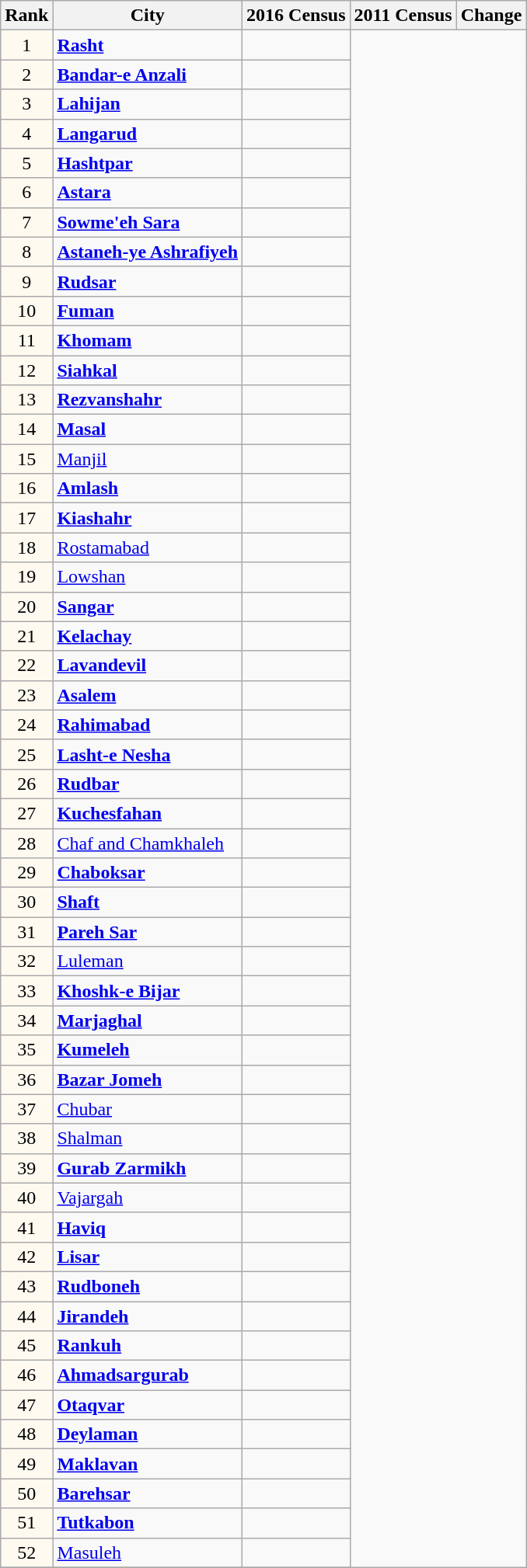<table class="wikitable sortable">
<tr>
<th>Rank</th>
<th>City</th>
<th>2016 Census</th>
<th>2011 Census</th>
<th>Change</th>
</tr>
<tr>
<td align=center bgcolor="FFFAF0">1</td>
<td><strong><a href='#'>Rasht</a></strong></td>
<td></td>
</tr>
<tr>
<td align=center bgcolor="FFFAF0">2</td>
<td><strong><a href='#'>Bandar-e Anzali</a></strong></td>
<td></td>
</tr>
<tr>
<td align=center bgcolor="FFFAF0">3</td>
<td><strong><a href='#'>Lahijan</a></strong></td>
<td></td>
</tr>
<tr>
<td align=center bgcolor="FFFAF0">4</td>
<td><strong><a href='#'>Langarud</a></strong></td>
<td></td>
</tr>
<tr>
<td align=center bgcolor="FFFAF0">5</td>
<td><strong><a href='#'>Hashtpar</a></strong></td>
<td></td>
</tr>
<tr>
<td align=center bgcolor="FFFAF0">6</td>
<td><strong><a href='#'>Astara</a></strong></td>
<td></td>
</tr>
<tr>
<td align=center bgcolor="FFFAF0">7</td>
<td><strong><a href='#'>Sowme'eh Sara</a></strong></td>
<td></td>
</tr>
<tr>
<td align=center bgcolor="FFFAF0">8</td>
<td><strong><a href='#'>Astaneh-ye Ashrafiyeh</a></strong></td>
<td></td>
</tr>
<tr>
<td align=center bgcolor="FFFAF0">9</td>
<td><strong><a href='#'>Rudsar</a></strong></td>
<td></td>
</tr>
<tr>
<td align=center bgcolor="FFFAF0">10</td>
<td><strong><a href='#'>Fuman</a></strong></td>
<td></td>
</tr>
<tr>
<td align=center bgcolor="FFFAF0">11</td>
<td><strong><a href='#'>Khomam</a></strong></td>
<td></td>
</tr>
<tr>
<td align=center bgcolor="FFFAF0">12</td>
<td><strong><a href='#'>Siahkal</a></strong></td>
<td></td>
</tr>
<tr>
<td align=center bgcolor="FFFAF0">13</td>
<td><strong><a href='#'>Rezvanshahr</a></strong></td>
<td></td>
</tr>
<tr>
<td align=center bgcolor="FFFAF0">14</td>
<td><strong><a href='#'>Masal</a></strong></td>
<td></td>
</tr>
<tr>
<td align=center bgcolor="FFFAF0">15</td>
<td><a href='#'>Manjil</a></td>
<td></td>
</tr>
<tr>
<td align=center bgcolor="FFFAF0">16</td>
<td><strong><a href='#'>Amlash</a></strong></td>
<td></td>
</tr>
<tr>
<td align=center bgcolor="FFFAF0">17</td>
<td><strong><a href='#'>Kiashahr</a></strong></td>
<td></td>
</tr>
<tr>
<td align=center bgcolor="FFFAF0">18</td>
<td><a href='#'>Rostamabad</a></td>
<td></td>
</tr>
<tr>
<td align=center bgcolor="FFFAF0">19</td>
<td><a href='#'>Lowshan</a></td>
<td></td>
</tr>
<tr>
<td align=center bgcolor="FFFAF0">20</td>
<td><strong><a href='#'>Sangar</a></strong></td>
<td></td>
</tr>
<tr>
<td align=center bgcolor="FFFAF0">21</td>
<td><strong><a href='#'>Kelachay</a></strong></td>
<td></td>
</tr>
<tr>
<td align=center bgcolor="FFFAF0">22</td>
<td><strong><a href='#'>Lavandevil</a></strong></td>
<td></td>
</tr>
<tr>
<td align=center bgcolor="FFFAF0">23</td>
<td><strong><a href='#'>Asalem</a></strong></td>
<td></td>
</tr>
<tr>
<td align=center bgcolor="FFFAF0">24</td>
<td><strong><a href='#'>Rahimabad</a></strong></td>
<td></td>
</tr>
<tr>
<td align=center bgcolor="FFFAF0">25</td>
<td><strong><a href='#'>Lasht-e Nesha</a></strong></td>
<td></td>
</tr>
<tr>
<td align=center bgcolor="FFFAF0">26</td>
<td><strong><a href='#'>Rudbar</a></strong></td>
<td></td>
</tr>
<tr>
<td align=center bgcolor="FFFAF0">27</td>
<td><strong><a href='#'>Kuchesfahan</a></strong></td>
<td></td>
</tr>
<tr>
<td align=center bgcolor="FFFAF0">28</td>
<td><a href='#'>Chaf and Chamkhaleh</a></td>
<td></td>
</tr>
<tr>
<td align=center bgcolor="FFFAF0">29</td>
<td><strong><a href='#'>Chaboksar</a></strong></td>
<td></td>
</tr>
<tr>
<td align=center bgcolor="FFFAF0">30</td>
<td><strong><a href='#'>Shaft</a></strong></td>
<td></td>
</tr>
<tr>
<td align=center bgcolor="FFFAF0">31</td>
<td><strong><a href='#'>Pareh Sar</a></strong></td>
<td></td>
</tr>
<tr>
<td align=center bgcolor="FFFAF0">32</td>
<td><a href='#'>Luleman</a></td>
<td></td>
</tr>
<tr>
<td align=center bgcolor="FFFAF0">33</td>
<td><strong><a href='#'>Khoshk-e Bijar</a></strong></td>
<td></td>
</tr>
<tr>
<td align=center bgcolor="FFFAF0">34</td>
<td><strong><a href='#'>Marjaghal</a></strong></td>
<td></td>
</tr>
<tr>
<td align=center bgcolor="FFFAF0">35</td>
<td><strong><a href='#'>Kumeleh</a></strong></td>
<td></td>
</tr>
<tr>
<td align=center bgcolor="FFFAF0">36</td>
<td><strong><a href='#'>Bazar Jomeh</a></strong></td>
<td></td>
</tr>
<tr>
<td align=center bgcolor="FFFAF0">37</td>
<td><a href='#'>Chubar</a></td>
<td></td>
</tr>
<tr>
<td align=center bgcolor="FFFAF0">38</td>
<td><a href='#'>Shalman</a></td>
<td></td>
</tr>
<tr>
<td align=center bgcolor="FFFAF0">39</td>
<td><strong><a href='#'>Gurab Zarmikh</a></strong></td>
<td></td>
</tr>
<tr>
<td align=center bgcolor="FFFAF0">40</td>
<td><a href='#'>Vajargah</a></td>
<td></td>
</tr>
<tr>
<td align=center bgcolor="FFFAF0">41</td>
<td><strong><a href='#'>Haviq</a></strong></td>
<td></td>
</tr>
<tr>
<td align=center bgcolor="FFFAF0">42</td>
<td><strong><a href='#'>Lisar</a></strong></td>
<td></td>
</tr>
<tr>
<td align=center bgcolor="FFFAF0">43</td>
<td><strong><a href='#'>Rudboneh</a></strong></td>
<td></td>
</tr>
<tr>
<td align=center bgcolor="FFFAF0">44</td>
<td><strong><a href='#'>Jirandeh</a></strong></td>
<td></td>
</tr>
<tr>
<td align=center bgcolor="FFFAF0">45</td>
<td><strong><a href='#'>Rankuh</a></strong></td>
<td></td>
</tr>
<tr>
<td align=center bgcolor="FFFAF0">46</td>
<td><strong><a href='#'>Ahmadsargurab</a></strong></td>
<td></td>
</tr>
<tr>
<td align=center bgcolor="FFFAF0">47</td>
<td><strong><a href='#'>Otaqvar</a></strong></td>
<td></td>
</tr>
<tr>
<td align=center bgcolor="FFFAF0">48</td>
<td><strong><a href='#'>Deylaman</a></strong></td>
<td></td>
</tr>
<tr>
<td align=center bgcolor="FFFAF0">49</td>
<td><strong><a href='#'>Maklavan</a></strong></td>
<td></td>
</tr>
<tr>
<td align=center bgcolor="FFFAF0">50</td>
<td><strong><a href='#'>Barehsar</a></strong></td>
<td></td>
</tr>
<tr>
<td align=center bgcolor="FFFAF0">51</td>
<td><strong><a href='#'>Tutkabon</a></strong></td>
<td></td>
</tr>
<tr>
<td align=center bgcolor="FFFAF0">52</td>
<td><a href='#'>Masuleh</a></td>
<td></td>
</tr>
<tr>
</tr>
</table>
